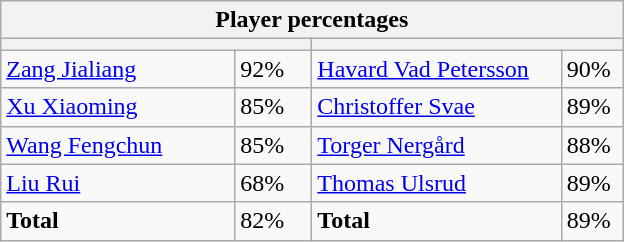<table class="wikitable">
<tr>
<th colspan=4 width=400>Player percentages</th>
</tr>
<tr>
<th colspan=2 width=200></th>
<th colspan=2 width=200></th>
</tr>
<tr>
<td><a href='#'>Zang Jialiang</a></td>
<td>92%</td>
<td><a href='#'>Havard Vad Petersson</a></td>
<td>90%</td>
</tr>
<tr>
<td><a href='#'>Xu Xiaoming</a></td>
<td>85%</td>
<td><a href='#'>Christoffer Svae</a></td>
<td>89%</td>
</tr>
<tr>
<td><a href='#'>Wang Fengchun</a></td>
<td>85%</td>
<td><a href='#'>Torger Nergård</a></td>
<td>88%</td>
</tr>
<tr>
<td><a href='#'>Liu Rui</a></td>
<td>68%</td>
<td><a href='#'>Thomas Ulsrud</a></td>
<td>89%</td>
</tr>
<tr>
<td><strong>Total</strong></td>
<td>82%</td>
<td><strong>Total</strong></td>
<td>89%</td>
</tr>
</table>
